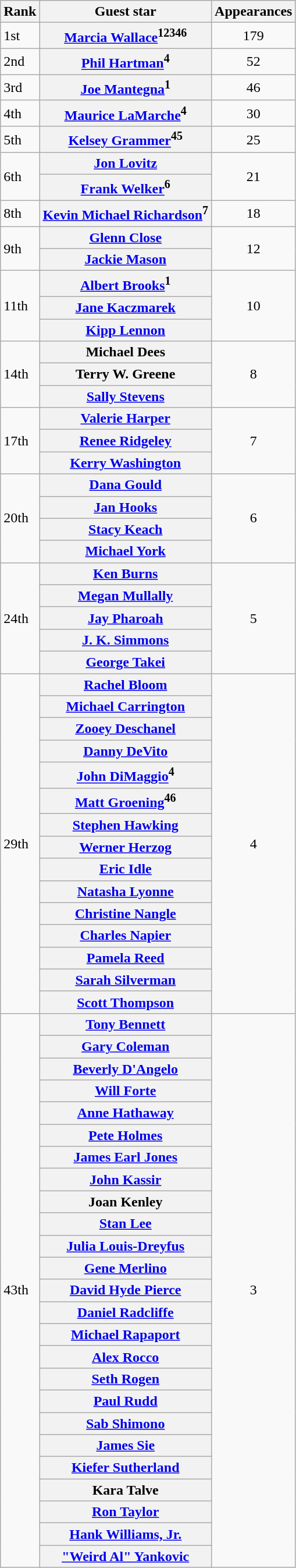<table class="wikitable plainrowheaders">
<tr>
<th scope="col">Rank</th>
<th scope="col">Guest star</th>
<th scope="col">Appearances</th>
</tr>
<tr>
<td>1st</td>
<th scope="row"><a href='#'>Marcia Wallace</a><sup>12346</sup></th>
<td align="center">179</td>
</tr>
<tr>
<td>2nd</td>
<th scope="row"><a href='#'>Phil Hartman</a><sup>4</sup></th>
<td align="center">52</td>
</tr>
<tr>
<td>3rd</td>
<th scope="row"><a href='#'>Joe Mantegna</a><sup>1</sup></th>
<td align="center">46</td>
</tr>
<tr>
<td>4th</td>
<th scope="row"><a href='#'>Maurice LaMarche</a><sup>4</sup></th>
<td align="center">30</td>
</tr>
<tr>
<td>5th</td>
<th scope="row"><a href='#'>Kelsey Grammer</a><sup>45</sup></th>
<td align="center">25</td>
</tr>
<tr>
<td rowspan="2">6th</td>
<th scope="row"><a href='#'>Jon Lovitz</a></th>
<td rowspan="2" style="text-align:center">21</td>
</tr>
<tr>
<th scope="row"><a href='#'>Frank Welker</a><sup>6</sup></th>
</tr>
<tr>
<td>8th</td>
<th scope="row"><a href='#'>Kevin Michael Richardson</a><sup>7</sup></th>
<td align="center">18</td>
</tr>
<tr>
<td rowspan="2">9th</td>
<th scope="row"><a href='#'>Glenn Close</a></th>
<td rowspan="2" style="text-align:center">12</td>
</tr>
<tr>
<th scope="row"><a href='#'>Jackie Mason</a></th>
</tr>
<tr>
<td rowspan="3">11th</td>
<th scope="row"><a href='#'>Albert Brooks</a><sup>1</sup></th>
<td rowspan="3" style="text-align:center">10</td>
</tr>
<tr>
<th scope="row"><a href='#'>Jane Kaczmarek</a></th>
</tr>
<tr>
<th scope="row"><a href='#'>Kipp Lennon</a></th>
</tr>
<tr>
<td rowspan="3">14th</td>
<th scope="row">Michael Dees</th>
<td rowspan="3" style="text-align:center">8</td>
</tr>
<tr>
<th scope="row">Terry W. Greene</th>
</tr>
<tr>
<th scope="row"><a href='#'>Sally Stevens</a></th>
</tr>
<tr>
<td rowspan="3">17th</td>
<th scope="row"><a href='#'>Valerie Harper</a></th>
<td rowspan="3" style="text-align:center">7</td>
</tr>
<tr>
<th scope="row"><a href='#'>Renee Ridgeley</a></th>
</tr>
<tr>
<th scope="row"><a href='#'>Kerry Washington</a></th>
</tr>
<tr>
<td rowspan="4">20th</td>
<th scope="row"><a href='#'>Dana Gould</a></th>
<td rowspan="4" style="text-align:center">6</td>
</tr>
<tr>
<th scope="row"><a href='#'>Jan Hooks</a></th>
</tr>
<tr>
<th scope="row"><a href='#'>Stacy Keach</a></th>
</tr>
<tr>
<th scope="row"><a href='#'>Michael York</a></th>
</tr>
<tr>
<td rowspan="5">24th</td>
<th scope="row"><a href='#'>Ken Burns</a></th>
<td rowspan="5" style="text-align:center">5</td>
</tr>
<tr>
<th scope="row"><a href='#'>Megan Mullally</a></th>
</tr>
<tr>
<th scope="row"><a href='#'>Jay Pharoah</a></th>
</tr>
<tr>
<th scope="row"><a href='#'>J. K. Simmons</a></th>
</tr>
<tr>
<th scope="row"><a href='#'>George Takei</a></th>
</tr>
<tr>
<td rowspan="15">29th</td>
<th scope="row"><a href='#'>Rachel Bloom</a></th>
<td rowspan="15" style="text-align:center">4</td>
</tr>
<tr>
<th scope="row"><a href='#'>Michael Carrington</a></th>
</tr>
<tr>
<th scope="row"><a href='#'>Zooey Deschanel</a></th>
</tr>
<tr>
<th scope="row"><a href='#'>Danny DeVito</a></th>
</tr>
<tr>
<th scope="row"><a href='#'>John DiMaggio</a><sup>4</sup></th>
</tr>
<tr>
<th scope="row"><a href='#'>Matt Groening</a><sup>46</sup></th>
</tr>
<tr>
<th scope="row"><a href='#'>Stephen Hawking</a></th>
</tr>
<tr>
<th scope="row"><a href='#'>Werner Herzog</a></th>
</tr>
<tr>
<th scope="row"><a href='#'>Eric Idle</a></th>
</tr>
<tr>
<th scope="row"><a href='#'>Natasha Lyonne</a></th>
</tr>
<tr>
<th scope="row"><a href='#'>Christine Nangle</a></th>
</tr>
<tr>
<th scope="row"><a href='#'>Charles Napier</a></th>
</tr>
<tr>
<th scope="row"><a href='#'>Pamela Reed</a></th>
</tr>
<tr>
<th scope="row"><a href='#'>Sarah Silverman</a></th>
</tr>
<tr>
<th scope="row"><a href='#'>Scott Thompson</a></th>
</tr>
<tr>
<td rowspan="25">43th</td>
<th scope="row"><a href='#'>Tony Bennett</a></th>
<td rowspan="25" style="text-align:center">3</td>
</tr>
<tr>
<th scope="row"><a href='#'>Gary Coleman</a></th>
</tr>
<tr>
<th scope="row"><a href='#'>Beverly D'Angelo</a></th>
</tr>
<tr>
<th scope="row"><a href='#'>Will Forte</a></th>
</tr>
<tr>
<th scope="row"><a href='#'>Anne Hathaway</a></th>
</tr>
<tr>
<th scope="row"><a href='#'>Pete Holmes</a></th>
</tr>
<tr>
<th scope="row"><a href='#'>James Earl Jones</a></th>
</tr>
<tr>
<th scope="row"><a href='#'>John Kassir</a></th>
</tr>
<tr>
<th scope="row">Joan Kenley</th>
</tr>
<tr>
<th scope="row"><a href='#'>Stan Lee</a></th>
</tr>
<tr>
<th scope="row"><a href='#'>Julia Louis-Dreyfus</a></th>
</tr>
<tr>
<th scope="row"><a href='#'>Gene Merlino</a></th>
</tr>
<tr>
<th scope="row"><a href='#'>David Hyde Pierce</a></th>
</tr>
<tr>
<th scope="row"><a href='#'>Daniel Radcliffe</a></th>
</tr>
<tr>
<th scope="row"><a href='#'>Michael Rapaport</a></th>
</tr>
<tr>
<th scope="row"><a href='#'>Alex Rocco</a></th>
</tr>
<tr>
<th scope="row"><a href='#'>Seth Rogen</a></th>
</tr>
<tr>
<th scope="row"><a href='#'>Paul Rudd</a></th>
</tr>
<tr>
<th scope="row"><a href='#'>Sab Shimono</a></th>
</tr>
<tr>
<th scope="row"><a href='#'>James Sie</a></th>
</tr>
<tr>
<th scope="row"><a href='#'>Kiefer Sutherland</a></th>
</tr>
<tr>
<th scope="row">Kara Talve</th>
</tr>
<tr>
<th scope="row"><a href='#'>Ron Taylor</a></th>
</tr>
<tr>
<th scope="row"><a href='#'>Hank Williams, Jr.</a></th>
</tr>
<tr>
<th scope="row"><a href='#'>"Weird Al" Yankovic</a></th>
</tr>
</table>
